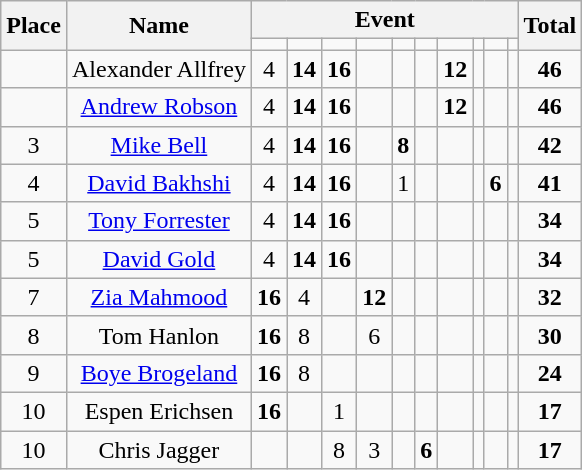<table class="wikitable" style="text-align:center;">
<tr>
<th rowspan="2">Place</th>
<th rowspan="2">Name</th>
<th colspan="10">Event</th>
<th rowspan="2">Total</th>
</tr>
<tr>
<td></td>
<td></td>
<td></td>
<td></td>
<td></td>
<td></td>
<td></td>
<td></td>
<td></td>
<td></td>
</tr>
<tr>
<td></td>
<td>Alexander Allfrey</td>
<td>4</td>
<td><strong>14</strong></td>
<td><strong>16</strong></td>
<td></td>
<td></td>
<td></td>
<td><strong>12</strong></td>
<td></td>
<td></td>
<td></td>
<td><strong>46</strong></td>
</tr>
<tr>
<td></td>
<td><a href='#'>Andrew Robson</a></td>
<td>4</td>
<td><strong>14</strong></td>
<td><strong>16</strong></td>
<td></td>
<td></td>
<td></td>
<td><strong>12</strong></td>
<td></td>
<td></td>
<td></td>
<td><strong>46</strong></td>
</tr>
<tr>
<td>3</td>
<td><a href='#'>Mike Bell</a></td>
<td>4</td>
<td><strong>14</strong></td>
<td><strong>16</strong></td>
<td></td>
<td><strong>8</strong></td>
<td></td>
<td></td>
<td></td>
<td></td>
<td></td>
<td><strong>42</strong></td>
</tr>
<tr>
<td>4</td>
<td><a href='#'>David Bakhshi</a></td>
<td>4</td>
<td><strong>14</strong></td>
<td><strong>16</strong></td>
<td></td>
<td>1</td>
<td></td>
<td></td>
<td></td>
<td><strong>6</strong></td>
<td></td>
<td><strong>41</strong></td>
</tr>
<tr>
<td>5</td>
<td><a href='#'>Tony Forrester</a></td>
<td>4</td>
<td><strong>14</strong></td>
<td><strong>16</strong></td>
<td></td>
<td></td>
<td></td>
<td></td>
<td></td>
<td></td>
<td></td>
<td><strong>34</strong></td>
</tr>
<tr>
<td>5</td>
<td><a href='#'>David Gold</a></td>
<td>4</td>
<td><strong>14</strong></td>
<td><strong>16</strong></td>
<td></td>
<td></td>
<td></td>
<td></td>
<td></td>
<td></td>
<td></td>
<td><strong>34</strong></td>
</tr>
<tr>
<td>7</td>
<td><a href='#'>Zia Mahmood</a></td>
<td><strong>16</strong></td>
<td>4</td>
<td></td>
<td><strong>12</strong></td>
<td></td>
<td></td>
<td></td>
<td></td>
<td></td>
<td></td>
<td><strong>32</strong></td>
</tr>
<tr>
<td>8</td>
<td>Tom Hanlon</td>
<td><strong>16</strong></td>
<td>8</td>
<td></td>
<td>6</td>
<td></td>
<td></td>
<td></td>
<td></td>
<td></td>
<td></td>
<td><strong>30</strong></td>
</tr>
<tr>
<td>9</td>
<td><a href='#'>Boye Brogeland</a></td>
<td><strong>16</strong></td>
<td>8</td>
<td></td>
<td></td>
<td></td>
<td></td>
<td></td>
<td></td>
<td></td>
<td></td>
<td><strong>24</strong></td>
</tr>
<tr>
<td>10</td>
<td>Espen Erichsen</td>
<td><strong>16</strong></td>
<td></td>
<td>1</td>
<td></td>
<td></td>
<td></td>
<td></td>
<td></td>
<td></td>
<td></td>
<td><strong>17</strong></td>
</tr>
<tr>
<td>10</td>
<td>Chris Jagger</td>
<td></td>
<td></td>
<td>8</td>
<td>3</td>
<td></td>
<td><strong>6</strong></td>
<td></td>
<td></td>
<td></td>
<td></td>
<td><strong>17</strong></td>
</tr>
</table>
